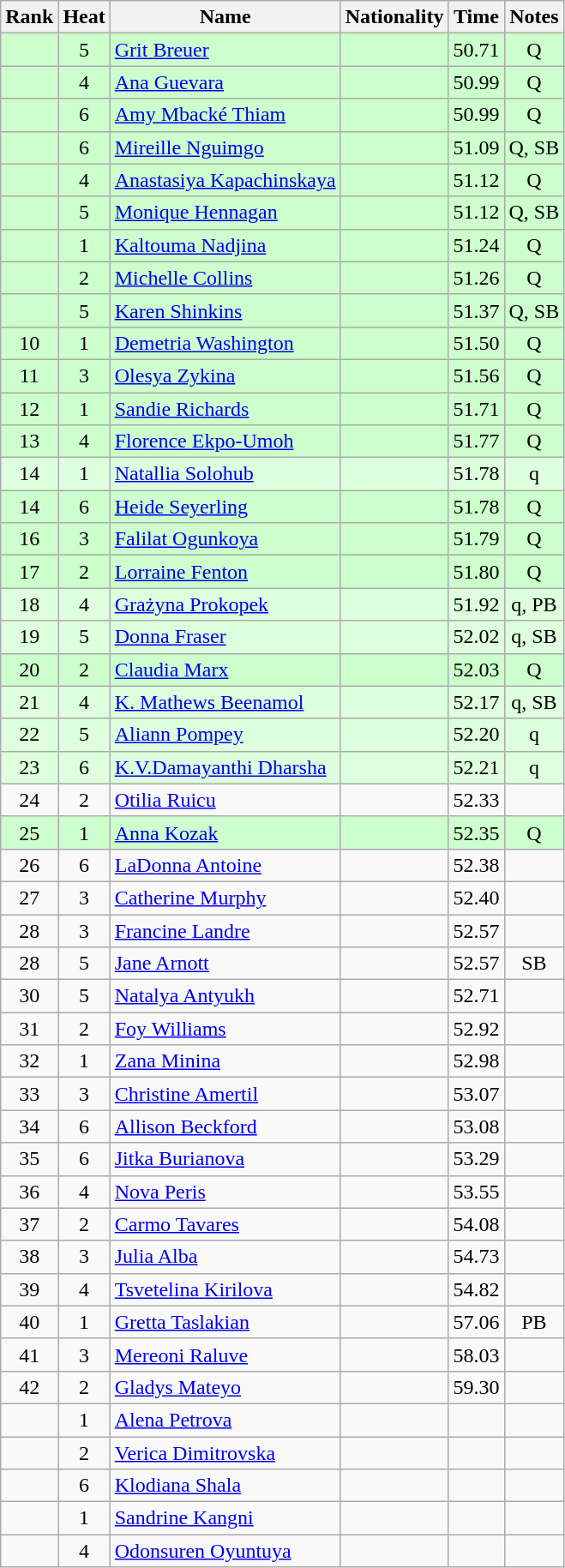<table class="wikitable sortable" style="text-align:center">
<tr>
<th>Rank</th>
<th>Heat</th>
<th>Name</th>
<th>Nationality</th>
<th>Time</th>
<th>Notes</th>
</tr>
<tr bgcolor=ccffcc>
<td></td>
<td>5</td>
<td align=left><a href='#'>Grit Breuer</a></td>
<td align=left></td>
<td>50.71</td>
<td>Q</td>
</tr>
<tr bgcolor=ccffcc>
<td></td>
<td>4</td>
<td align=left><a href='#'>Ana Guevara</a></td>
<td align=left></td>
<td>50.99</td>
<td>Q</td>
</tr>
<tr bgcolor=ccffcc>
<td></td>
<td>6</td>
<td align=left><a href='#'>Amy Mbacké Thiam</a></td>
<td align=left></td>
<td>50.99</td>
<td>Q</td>
</tr>
<tr bgcolor=ccffcc>
<td></td>
<td>6</td>
<td align=left><a href='#'>Mireille Nguimgo</a></td>
<td align=left></td>
<td>51.09</td>
<td>Q, SB</td>
</tr>
<tr bgcolor=ccffcc>
<td></td>
<td>4</td>
<td align=left><a href='#'>Anastasiya Kapachinskaya</a></td>
<td align=left></td>
<td>51.12</td>
<td>Q</td>
</tr>
<tr bgcolor=ccffcc>
<td></td>
<td>5</td>
<td align=left><a href='#'>Monique Hennagan</a></td>
<td align=left></td>
<td>51.12</td>
<td>Q, SB</td>
</tr>
<tr bgcolor=ccffcc>
<td></td>
<td>1</td>
<td align=left><a href='#'>Kaltouma Nadjina</a></td>
<td align=left></td>
<td>51.24</td>
<td>Q</td>
</tr>
<tr bgcolor=ccffcc>
<td></td>
<td>2</td>
<td align=left><a href='#'>Michelle Collins</a></td>
<td align=left></td>
<td>51.26</td>
<td>Q</td>
</tr>
<tr bgcolor=ccffcc>
<td></td>
<td>5</td>
<td align=left><a href='#'>Karen Shinkins</a></td>
<td align=left></td>
<td>51.37</td>
<td>Q, SB</td>
</tr>
<tr bgcolor=ccffcc>
<td>10</td>
<td>1</td>
<td align=left><a href='#'>Demetria Washington</a></td>
<td align=left></td>
<td>51.50</td>
<td>Q</td>
</tr>
<tr bgcolor=ccffcc>
<td>11</td>
<td>3</td>
<td align=left><a href='#'>Olesya Zykina</a></td>
<td align=left></td>
<td>51.56</td>
<td>Q</td>
</tr>
<tr bgcolor=ccffcc>
<td>12</td>
<td>1</td>
<td align=left><a href='#'>Sandie Richards</a></td>
<td align=left></td>
<td>51.71</td>
<td>Q</td>
</tr>
<tr bgcolor=ccffcc>
<td>13</td>
<td>4</td>
<td align=left><a href='#'>Florence Ekpo-Umoh</a></td>
<td align=left></td>
<td>51.77</td>
<td>Q</td>
</tr>
<tr bgcolor=ddffdd>
<td>14</td>
<td>1</td>
<td align=left><a href='#'>Natallia Solohub</a></td>
<td align=left></td>
<td>51.78</td>
<td>q</td>
</tr>
<tr bgcolor=ccffcc>
<td>14</td>
<td>6</td>
<td align=left><a href='#'>Heide Seyerling</a></td>
<td align=left></td>
<td>51.78</td>
<td>Q</td>
</tr>
<tr bgcolor=ccffcc>
<td>16</td>
<td>3</td>
<td align=left><a href='#'>Falilat Ogunkoya</a></td>
<td align=left></td>
<td>51.79</td>
<td>Q</td>
</tr>
<tr bgcolor=ccffcc>
<td>17</td>
<td>2</td>
<td align=left><a href='#'>Lorraine Fenton</a></td>
<td align=left></td>
<td>51.80</td>
<td>Q</td>
</tr>
<tr bgcolor=ddffdd>
<td>18</td>
<td>4</td>
<td align=left><a href='#'>Grażyna Prokopek</a></td>
<td align=left></td>
<td>51.92</td>
<td>q, PB</td>
</tr>
<tr bgcolor=ddffdd>
<td>19</td>
<td>5</td>
<td align=left><a href='#'>Donna Fraser</a></td>
<td align=left></td>
<td>52.02</td>
<td>q, SB</td>
</tr>
<tr bgcolor=ccffcc>
<td>20</td>
<td>2</td>
<td align=left><a href='#'>Claudia Marx</a></td>
<td align=left></td>
<td>52.03</td>
<td>Q</td>
</tr>
<tr bgcolor=ddffdd>
<td>21</td>
<td>4</td>
<td align=left><a href='#'>K. Mathews Beenamol</a></td>
<td align=left></td>
<td>52.17</td>
<td>q, SB</td>
</tr>
<tr bgcolor=ddffdd>
<td>22</td>
<td>5</td>
<td align=left><a href='#'>Aliann Pompey</a></td>
<td align=left></td>
<td>52.20</td>
<td>q</td>
</tr>
<tr bgcolor=ddffdd>
<td>23</td>
<td>6</td>
<td align=left><a href='#'>K.V.Damayanthi Dharsha</a></td>
<td align=left></td>
<td>52.21</td>
<td>q</td>
</tr>
<tr>
<td>24</td>
<td>2</td>
<td align=left><a href='#'>Otilia Ruicu</a></td>
<td align=left></td>
<td>52.33</td>
<td></td>
</tr>
<tr bgcolor=ccffcc>
<td>25</td>
<td>1</td>
<td align=left><a href='#'>Anna Kozak</a></td>
<td align=left></td>
<td>52.35</td>
<td>Q</td>
</tr>
<tr>
<td>26</td>
<td>6</td>
<td align=left><a href='#'>LaDonna Antoine</a></td>
<td align=left></td>
<td>52.38</td>
<td></td>
</tr>
<tr>
<td>27</td>
<td>3</td>
<td align=left><a href='#'>Catherine Murphy</a></td>
<td align=left></td>
<td>52.40</td>
<td></td>
</tr>
<tr>
<td>28</td>
<td>3</td>
<td align=left><a href='#'>Francine Landre</a></td>
<td align=left></td>
<td>52.57</td>
<td></td>
</tr>
<tr>
<td>28</td>
<td>5</td>
<td align=left><a href='#'>Jane Arnott</a></td>
<td align=left></td>
<td>52.57</td>
<td>SB</td>
</tr>
<tr>
<td>30</td>
<td>5</td>
<td align=left><a href='#'>Natalya Antyukh</a></td>
<td align=left></td>
<td>52.71</td>
<td></td>
</tr>
<tr>
<td>31</td>
<td>2</td>
<td align=left><a href='#'>Foy Williams</a></td>
<td align=left></td>
<td>52.92</td>
<td></td>
</tr>
<tr>
<td>32</td>
<td>1</td>
<td align=left><a href='#'>Zana Minina</a></td>
<td align=left></td>
<td>52.98</td>
<td></td>
</tr>
<tr>
<td>33</td>
<td>3</td>
<td align=left><a href='#'>Christine Amertil</a></td>
<td align=left></td>
<td>53.07</td>
<td></td>
</tr>
<tr>
<td>34</td>
<td>6</td>
<td align=left><a href='#'>Allison Beckford</a></td>
<td align=left></td>
<td>53.08</td>
<td></td>
</tr>
<tr>
<td>35</td>
<td>6</td>
<td align=left><a href='#'>Jitka Burianova</a></td>
<td align=left></td>
<td>53.29</td>
<td></td>
</tr>
<tr>
<td>36</td>
<td>4</td>
<td align=left><a href='#'>Nova Peris</a></td>
<td align=left></td>
<td>53.55</td>
<td></td>
</tr>
<tr>
<td>37</td>
<td>2</td>
<td align=left><a href='#'>Carmo Tavares</a></td>
<td align=left></td>
<td>54.08</td>
<td></td>
</tr>
<tr>
<td>38</td>
<td>3</td>
<td align=left><a href='#'>Julia Alba</a></td>
<td align=left></td>
<td>54.73</td>
<td></td>
</tr>
<tr>
<td>39</td>
<td>4</td>
<td align=left><a href='#'>Tsvetelina Kirilova</a></td>
<td align=left></td>
<td>54.82</td>
<td></td>
</tr>
<tr>
<td>40</td>
<td>1</td>
<td align=left><a href='#'>Gretta Taslakian</a></td>
<td align=left></td>
<td>57.06</td>
<td>PB</td>
</tr>
<tr>
<td>41</td>
<td>3</td>
<td align=left><a href='#'>Mereoni Raluve</a></td>
<td align=left></td>
<td>58.03</td>
<td></td>
</tr>
<tr>
<td>42</td>
<td>2</td>
<td align=left><a href='#'>Gladys Mateyo</a></td>
<td align=left></td>
<td>59.30</td>
<td></td>
</tr>
<tr>
<td></td>
<td>1</td>
<td align=left><a href='#'>Alena Petrova</a></td>
<td align=left></td>
<td></td>
<td></td>
</tr>
<tr>
<td></td>
<td>2</td>
<td align=left><a href='#'>Verica Dimitrovska</a></td>
<td align=left></td>
<td></td>
<td></td>
</tr>
<tr>
<td></td>
<td>6</td>
<td align=left><a href='#'>Klodiana Shala</a></td>
<td align=left></td>
<td></td>
<td></td>
</tr>
<tr>
<td></td>
<td>1</td>
<td align=left><a href='#'>Sandrine Kangni</a></td>
<td align=left></td>
<td></td>
<td></td>
</tr>
<tr>
<td></td>
<td>4</td>
<td align=left><a href='#'>Odonsuren Oyuntuya</a></td>
<td align=left></td>
<td></td>
<td></td>
</tr>
</table>
